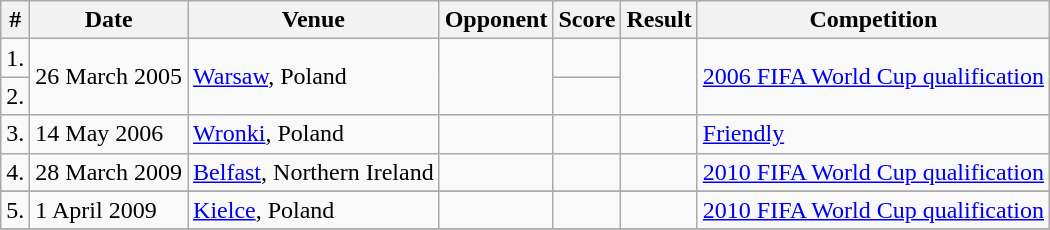<table class="wikitable">
<tr>
<th>#</th>
<th>Date</th>
<th>Venue</th>
<th>Opponent</th>
<th>Score</th>
<th>Result</th>
<th>Competition</th>
</tr>
<tr>
<td>1.</td>
<td rowspan=2>26 March 2005</td>
<td rowspan=2><a href='#'>Warsaw</a>, Poland</td>
<td rowspan=2></td>
<td></td>
<td rowspan=2></td>
<td rowspan=2><a href='#'>2006 FIFA World Cup qualification</a></td>
</tr>
<tr>
<td>2.</td>
<td></td>
</tr>
<tr>
<td>3.</td>
<td>14 May 2006</td>
<td><a href='#'>Wronki</a>, Poland</td>
<td></td>
<td></td>
<td></td>
<td><a href='#'>Friendly</a></td>
</tr>
<tr>
<td>4.</td>
<td>28 March 2009</td>
<td><a href='#'>Belfast</a>, Northern Ireland</td>
<td></td>
<td></td>
<td></td>
<td><a href='#'>2010 FIFA World Cup qualification</a></td>
</tr>
<tr>
</tr>
<tr>
<td>5.</td>
<td>1 April 2009</td>
<td><a href='#'>Kielce</a>, Poland</td>
<td></td>
<td></td>
<td></td>
<td><a href='#'>2010 FIFA World Cup qualification</a></td>
</tr>
<tr>
</tr>
</table>
